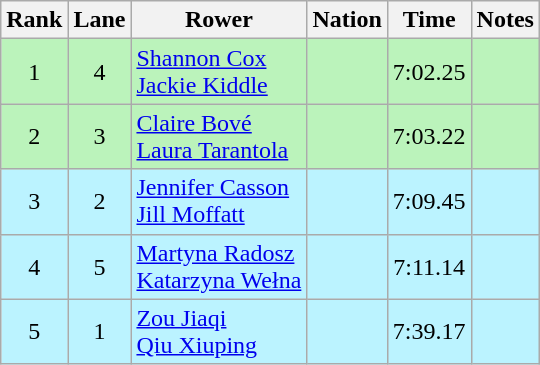<table class="wikitable sortable" style="text-align:center">
<tr>
<th>Rank</th>
<th>Lane</th>
<th>Rower</th>
<th>Nation</th>
<th>Time</th>
<th>Notes</th>
</tr>
<tr bgcolor=bbf3bb>
<td>1</td>
<td>4</td>
<td align=left><a href='#'>Shannon Cox</a><br><a href='#'>Jackie Kiddle</a></td>
<td align=left></td>
<td>7:02.25</td>
<td></td>
</tr>
<tr bgcolor=bbf3bb>
<td>2</td>
<td>3</td>
<td align=left><a href='#'>Claire Bové</a><br><a href='#'>Laura Tarantola</a></td>
<td align=left></td>
<td>7:03.22</td>
<td></td>
</tr>
<tr bgcolor=bbf3ff>
<td>3</td>
<td>2</td>
<td align=left><a href='#'>Jennifer Casson</a><br><a href='#'>Jill Moffatt</a></td>
<td align=left></td>
<td>7:09.45</td>
<td></td>
</tr>
<tr bgcolor=bbf3ff>
<td>4</td>
<td>5</td>
<td align=left><a href='#'>Martyna Radosz</a><br><a href='#'>Katarzyna Wełna</a></td>
<td align=left></td>
<td>7:11.14</td>
<td></td>
</tr>
<tr bgcolor=bbf3ff>
<td>5</td>
<td>1</td>
<td align=left><a href='#'>Zou Jiaqi</a><br><a href='#'>Qiu Xiuping</a></td>
<td align=left></td>
<td>7:39.17</td>
<td></td>
</tr>
</table>
